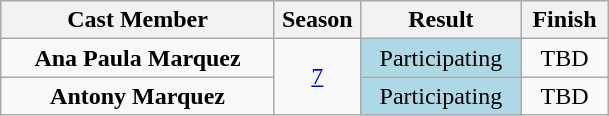<table class="wikitable sortable" style="text-align: center">
<tr>
<th width=175>Cast Member</th>
<th width=050>Season</th>
<th width=100>Result</th>
<th width=050>Finish</th>
</tr>
<tr>
<td><strong>Ana Paula Marquez</strong><br></td>
<td rowspan=2><a href='#'>7</a></td>
<td bgcolor=ADD8E6 nowrap>Participating</td>
<td>TBD</td>
</tr>
<tr>
<td><strong>Antony Marquez</strong><br></td>
<td bgcolor=ADD8E6 nowrap>Participating</td>
<td>TBD</td>
</tr>
</table>
